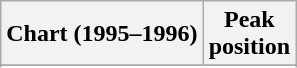<table class="wikitable sortable">
<tr>
<th align="left">Chart (1995–1996)</th>
<th align="center">Peak<br>position</th>
</tr>
<tr>
</tr>
<tr>
</tr>
</table>
